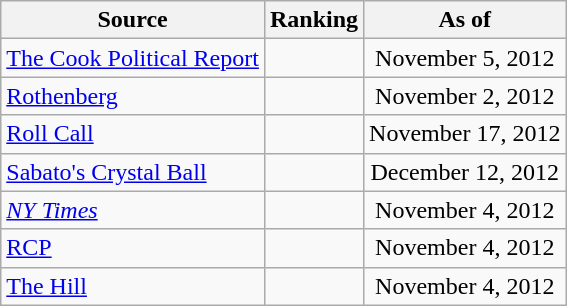<table class="wikitable" style="text-align:center">
<tr>
<th>Source</th>
<th>Ranking</th>
<th>As of</th>
</tr>
<tr>
<td align=left><a href='#'>The Cook Political Report</a></td>
<td></td>
<td>November 5, 2012</td>
</tr>
<tr>
<td align=left><a href='#'>Rothenberg</a></td>
<td></td>
<td>November 2, 2012</td>
</tr>
<tr>
<td align=left><a href='#'>Roll Call</a></td>
<td></td>
<td>November 17, 2012</td>
</tr>
<tr>
<td align=left><a href='#'>Sabato's Crystal Ball</a></td>
<td></td>
<td>December 12, 2012</td>
</tr>
<tr>
<td align=left><a href='#'><em>NY Times</em></a></td>
<td></td>
<td>November 4, 2012</td>
</tr>
<tr>
<td align="left"><a href='#'>RCP</a></td>
<td></td>
<td>November 4, 2012</td>
</tr>
<tr>
<td align=left><a href='#'>The Hill</a></td>
<td></td>
<td>November 4, 2012</td>
</tr>
</table>
